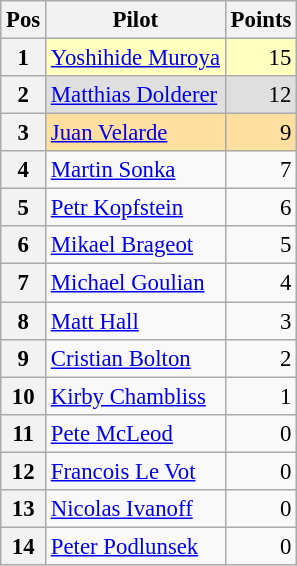<table class="wikitable" style="font-size: 95%;">
<tr>
<th>Pos</th>
<th>Pilot</th>
<th>Points</th>
</tr>
<tr>
<th>1</th>
<td style="background-color:#ffffbf;"> <a href='#'>Yoshihide Muroya</a></td>
<td style="background-color:#ffffbf; text-align: right;">15</td>
</tr>
<tr>
<th>2</th>
<td style="background-color:#dfdfdf;"> <a href='#'>Matthias Dolderer</a></td>
<td style="background-color:#dfdfdf; text-align: right;">12</td>
</tr>
<tr>
<th>3</th>
<td style="background-color:#ffdf9f;"> <a href='#'>Juan Velarde</a></td>
<td style="background-color:#ffdf9f; text-align: right;">9</td>
</tr>
<tr>
<th>4</th>
<td> <a href='#'>Martin Sonka</a></td>
<td style="text-align: right;">7</td>
</tr>
<tr>
<th>5</th>
<td> <a href='#'>Petr Kopfstein</a></td>
<td style="text-align: right;">6</td>
</tr>
<tr>
<th>6</th>
<td> <a href='#'>Mikael Brageot</a></td>
<td style="text-align: right;">5</td>
</tr>
<tr>
<th>7</th>
<td> <a href='#'>Michael Goulian</a></td>
<td style="text-align: right;">4</td>
</tr>
<tr>
<th>8</th>
<td> <a href='#'>Matt Hall</a></td>
<td style="text-align: right;">3</td>
</tr>
<tr>
<th>9</th>
<td> <a href='#'>Cristian Bolton</a></td>
<td style="text-align: right;">2</td>
</tr>
<tr>
<th>10</th>
<td> <a href='#'>Kirby Chambliss</a></td>
<td style="text-align: right;">1</td>
</tr>
<tr>
<th>11</th>
<td> <a href='#'>Pete McLeod</a></td>
<td style="text-align: right;">0</td>
</tr>
<tr>
<th>12</th>
<td> <a href='#'>Francois Le Vot</a></td>
<td style="text-align: right;">0</td>
</tr>
<tr>
<th>13</th>
<td> <a href='#'>Nicolas Ivanoff</a></td>
<td style="text-align: right;">0</td>
</tr>
<tr>
<th>14</th>
<td> <a href='#'>Peter Podlunsek</a></td>
<td style="text-align: right;">0</td>
</tr>
</table>
